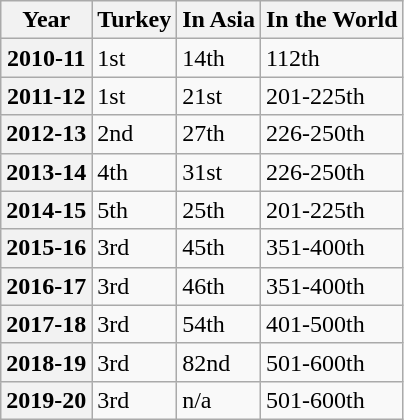<table class="wikitable sortable">
<tr>
<th>Year</th>
<th>Turkey</th>
<th>In Asia</th>
<th>In the World</th>
</tr>
<tr>
<th>2010-11</th>
<td>1st</td>
<td>14th</td>
<td>112th</td>
</tr>
<tr>
<th>2011-12</th>
<td>1st</td>
<td>21st</td>
<td>201-225th</td>
</tr>
<tr>
<th>2012-13</th>
<td>2nd</td>
<td>27th</td>
<td>226-250th</td>
</tr>
<tr>
<th>2013-14</th>
<td>4th</td>
<td>31st</td>
<td>226-250th</td>
</tr>
<tr>
<th>2014-15</th>
<td>5th</td>
<td>25th</td>
<td>201-225th</td>
</tr>
<tr>
<th>2015-16</th>
<td>3rd</td>
<td>45th</td>
<td>351-400th</td>
</tr>
<tr>
<th>2016-17</th>
<td>3rd</td>
<td>46th</td>
<td>351-400th</td>
</tr>
<tr>
<th>2017-18</th>
<td>3rd</td>
<td>54th</td>
<td>401-500th</td>
</tr>
<tr>
<th>2018-19</th>
<td>3rd</td>
<td>82nd</td>
<td>501-600th</td>
</tr>
<tr>
<th>2019-20</th>
<td>3rd</td>
<td>n/a</td>
<td>501-600th</td>
</tr>
</table>
